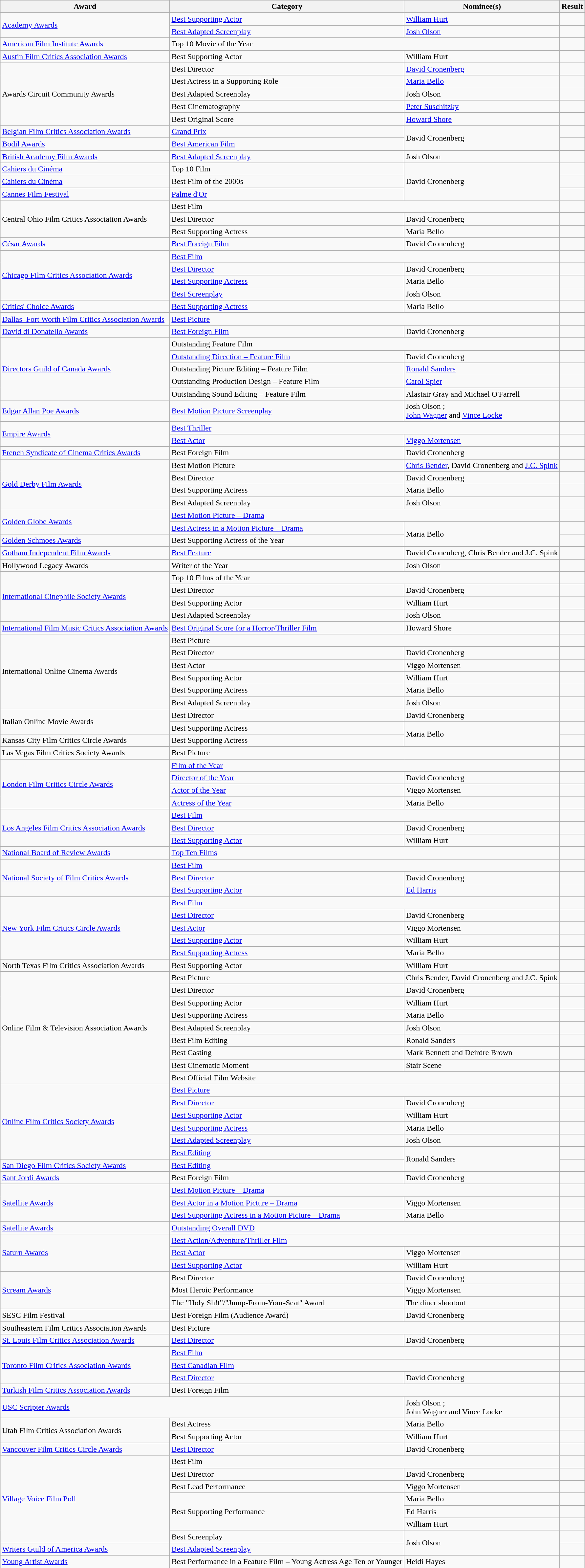<table class="wikitable sortable">
<tr>
<th scope="col">Award</th>
<th scope="col">Category</th>
<th scope="col">Nominee(s)</th>
<th scope="col">Result</th>
</tr>
<tr>
<td rowspan="2"><a href='#'>Academy Awards</a></td>
<td><a href='#'>Best Supporting Actor</a></td>
<td><a href='#'>William Hurt</a></td>
<td></td>
</tr>
<tr>
<td><a href='#'>Best Adapted Screenplay</a></td>
<td><a href='#'>Josh Olson</a></td>
<td></td>
</tr>
<tr>
<td><a href='#'>American Film Institute Awards</a></td>
<td colspan="2">Top 10 Movie of the Year</td>
<td></td>
</tr>
<tr>
<td><a href='#'>Austin Film Critics Association Awards</a></td>
<td>Best Supporting Actor</td>
<td>William Hurt</td>
<td></td>
</tr>
<tr>
<td rowspan="5">Awards Circuit Community Awards</td>
<td>Best Director</td>
<td><a href='#'>David Cronenberg</a></td>
<td></td>
</tr>
<tr>
<td>Best Actress in a Supporting Role</td>
<td><a href='#'>Maria Bello</a></td>
<td></td>
</tr>
<tr>
<td>Best Adapted Screenplay</td>
<td>Josh Olson</td>
<td></td>
</tr>
<tr>
<td>Best Cinematography</td>
<td><a href='#'>Peter Suschitzky</a></td>
<td></td>
</tr>
<tr>
<td>Best Original Score</td>
<td><a href='#'>Howard Shore</a></td>
<td></td>
</tr>
<tr>
<td><a href='#'>Belgian Film Critics Association Awards</a></td>
<td><a href='#'>Grand Prix</a></td>
<td rowspan="2">David Cronenberg</td>
<td></td>
</tr>
<tr>
<td><a href='#'>Bodil Awards</a></td>
<td><a href='#'>Best American Film</a></td>
<td></td>
</tr>
<tr>
<td><a href='#'>British Academy Film Awards</a></td>
<td><a href='#'>Best Adapted Screenplay</a></td>
<td>Josh Olson</td>
<td></td>
</tr>
<tr>
<td><a href='#'>Cahiers du Cinéma</a> </td>
<td>Top 10 Film</td>
<td rowspan="3">David Cronenberg</td>
<td></td>
</tr>
<tr>
<td><a href='#'>Cahiers du Cinéma</a> </td>
<td>Best Film of the 2000s</td>
<td></td>
</tr>
<tr>
<td><a href='#'>Cannes Film Festival</a></td>
<td><a href='#'>Palme d'Or</a></td>
<td></td>
</tr>
<tr>
<td rowspan="3">Central Ohio Film Critics Association Awards</td>
<td colspan="2">Best Film</td>
<td></td>
</tr>
<tr>
<td>Best Director</td>
<td>David Cronenberg</td>
<td></td>
</tr>
<tr>
<td>Best Supporting Actress</td>
<td>Maria Bello</td>
<td></td>
</tr>
<tr>
<td><a href='#'>César Awards</a></td>
<td><a href='#'>Best Foreign Film</a></td>
<td>David Cronenberg</td>
<td></td>
</tr>
<tr>
<td rowspan="4"><a href='#'>Chicago Film Critics Association Awards</a></td>
<td colspan="2"><a href='#'>Best Film</a></td>
<td></td>
</tr>
<tr>
<td><a href='#'>Best Director</a></td>
<td>David Cronenberg</td>
<td></td>
</tr>
<tr>
<td><a href='#'>Best Supporting Actress</a></td>
<td>Maria Bello</td>
<td></td>
</tr>
<tr>
<td><a href='#'>Best Screenplay</a></td>
<td>Josh Olson</td>
<td></td>
</tr>
<tr>
<td><a href='#'>Critics' Choice Awards</a></td>
<td><a href='#'>Best Supporting Actress</a></td>
<td>Maria Bello</td>
<td></td>
</tr>
<tr>
<td><a href='#'>Dallas–Fort Worth Film Critics Association Awards</a></td>
<td colspan="2"><a href='#'>Best Picture</a></td>
<td></td>
</tr>
<tr>
<td><a href='#'>David di Donatello Awards</a></td>
<td><a href='#'>Best Foreign Film</a></td>
<td>David Cronenberg</td>
<td></td>
</tr>
<tr>
<td rowspan="5"><a href='#'>Directors Guild of Canada Awards</a></td>
<td colspan="2">Outstanding Feature Film</td>
<td></td>
</tr>
<tr>
<td><a href='#'>Outstanding Direction – Feature Film</a></td>
<td>David Cronenberg</td>
<td></td>
</tr>
<tr>
<td>Outstanding Picture Editing – Feature Film</td>
<td><a href='#'>Ronald Sanders</a></td>
<td></td>
</tr>
<tr>
<td>Outstanding Production Design – Feature Film</td>
<td><a href='#'>Carol Spier</a></td>
<td></td>
</tr>
<tr>
<td>Outstanding Sound Editing – Feature Film</td>
<td>Alastair Gray and Michael O'Farrell</td>
<td></td>
</tr>
<tr>
<td><a href='#'>Edgar Allan Poe Awards</a></td>
<td><a href='#'>Best Motion Picture Screenplay</a></td>
<td>Josh Olson ;<br><a href='#'>John Wagner</a> and <a href='#'>Vince Locke</a> </td>
<td></td>
</tr>
<tr>
<td rowspan="2"><a href='#'>Empire Awards</a></td>
<td colspan="2"><a href='#'>Best Thriller</a></td>
<td></td>
</tr>
<tr>
<td><a href='#'>Best Actor</a></td>
<td><a href='#'>Viggo Mortensen</a></td>
<td></td>
</tr>
<tr>
<td><a href='#'>French Syndicate of Cinema Critics Awards</a></td>
<td>Best Foreign Film</td>
<td>David Cronenberg</td>
<td></td>
</tr>
<tr>
<td rowspan="4"><a href='#'>Gold Derby Film Awards</a></td>
<td>Best Motion Picture</td>
<td><a href='#'>Chris Bender</a>, David Cronenberg and <a href='#'>J.C. Spink</a></td>
<td></td>
</tr>
<tr>
<td>Best Director</td>
<td>David Cronenberg</td>
<td></td>
</tr>
<tr>
<td>Best Supporting Actress</td>
<td>Maria Bello</td>
<td></td>
</tr>
<tr>
<td>Best Adapted Screenplay</td>
<td>Josh Olson</td>
<td></td>
</tr>
<tr>
<td rowspan="2"><a href='#'>Golden Globe Awards</a></td>
<td colspan="2"><a href='#'>Best Motion Picture – Drama</a></td>
<td></td>
</tr>
<tr>
<td><a href='#'>Best Actress in a Motion Picture – Drama</a></td>
<td rowspan="2">Maria Bello</td>
<td></td>
</tr>
<tr>
<td><a href='#'>Golden Schmoes Awards</a></td>
<td>Best Supporting Actress of the Year</td>
<td></td>
</tr>
<tr>
<td><a href='#'>Gotham Independent Film Awards</a></td>
<td><a href='#'>Best Feature</a></td>
<td>David Cronenberg, Chris Bender and J.C. Spink</td>
<td></td>
</tr>
<tr>
<td>Hollywood Legacy Awards</td>
<td>Writer of the Year</td>
<td>Josh Olson</td>
<td></td>
</tr>
<tr>
<td rowspan="4"><a href='#'>International Cinephile Society Awards</a></td>
<td colspan="2">Top 10 Films of the Year</td>
<td></td>
</tr>
<tr>
<td>Best Director</td>
<td>David Cronenberg</td>
<td></td>
</tr>
<tr>
<td>Best Supporting Actor</td>
<td>William Hurt</td>
<td></td>
</tr>
<tr>
<td>Best Adapted Screenplay</td>
<td>Josh Olson</td>
<td></td>
</tr>
<tr>
<td><a href='#'>International Film Music Critics Association Awards</a></td>
<td><a href='#'>Best Original Score for a Horror/Thriller Film</a></td>
<td>Howard Shore</td>
<td></td>
</tr>
<tr>
<td rowspan="6">International Online Cinema Awards</td>
<td colspan="2">Best Picture</td>
<td></td>
</tr>
<tr>
<td>Best Director</td>
<td>David Cronenberg</td>
<td></td>
</tr>
<tr>
<td>Best Actor</td>
<td>Viggo Mortensen</td>
<td></td>
</tr>
<tr>
<td>Best Supporting Actor</td>
<td>William Hurt</td>
<td></td>
</tr>
<tr>
<td>Best Supporting Actress</td>
<td>Maria Bello</td>
<td></td>
</tr>
<tr>
<td>Best Adapted Screenplay</td>
<td>Josh Olson</td>
<td></td>
</tr>
<tr>
<td rowspan="2">Italian Online Movie Awards</td>
<td>Best Director</td>
<td>David Cronenberg</td>
<td></td>
</tr>
<tr>
<td>Best Supporting Actress</td>
<td rowspan="2">Maria Bello</td>
<td></td>
</tr>
<tr>
<td>Kansas City Film Critics Circle Awards</td>
<td>Best Supporting Actress</td>
<td></td>
</tr>
<tr>
<td>Las Vegas Film Critics Society Awards</td>
<td colspan="2">Best Picture</td>
<td></td>
</tr>
<tr>
<td rowspan="4"><a href='#'>London Film Critics Circle Awards</a></td>
<td colspan="2"><a href='#'>Film of the Year</a></td>
<td></td>
</tr>
<tr>
<td><a href='#'>Director of the Year</a></td>
<td>David Cronenberg</td>
<td></td>
</tr>
<tr>
<td><a href='#'>Actor of the Year</a></td>
<td>Viggo Mortensen</td>
<td></td>
</tr>
<tr>
<td><a href='#'>Actress of the Year</a></td>
<td>Maria Bello</td>
<td></td>
</tr>
<tr>
<td rowspan="3"><a href='#'>Los Angeles Film Critics Association Awards</a></td>
<td colspan="2"><a href='#'>Best Film</a></td>
<td></td>
</tr>
<tr>
<td><a href='#'>Best Director</a></td>
<td>David Cronenberg</td>
<td></td>
</tr>
<tr>
<td><a href='#'>Best Supporting Actor</a></td>
<td>William Hurt</td>
<td></td>
</tr>
<tr>
<td><a href='#'>National Board of Review Awards</a></td>
<td colspan="2"><a href='#'>Top Ten Films</a></td>
<td></td>
</tr>
<tr>
<td rowspan="3"><a href='#'>National Society of Film Critics Awards</a></td>
<td colspan="2"><a href='#'>Best Film</a></td>
<td></td>
</tr>
<tr>
<td><a href='#'>Best Director</a></td>
<td>David Cronenberg</td>
<td></td>
</tr>
<tr>
<td><a href='#'>Best Supporting Actor</a></td>
<td><a href='#'>Ed Harris</a></td>
<td></td>
</tr>
<tr>
<td rowspan="5"><a href='#'>New York Film Critics Circle Awards</a></td>
<td colspan="2"><a href='#'>Best Film</a></td>
<td></td>
</tr>
<tr>
<td><a href='#'>Best Director</a></td>
<td>David Cronenberg</td>
<td></td>
</tr>
<tr>
<td><a href='#'>Best Actor</a></td>
<td>Viggo Mortensen</td>
<td></td>
</tr>
<tr>
<td><a href='#'>Best Supporting Actor</a></td>
<td>William Hurt</td>
<td></td>
</tr>
<tr>
<td><a href='#'>Best Supporting Actress</a></td>
<td>Maria Bello</td>
<td></td>
</tr>
<tr>
<td>North Texas Film Critics Association Awards</td>
<td>Best Supporting Actor</td>
<td>William Hurt</td>
<td></td>
</tr>
<tr>
<td rowspan="9">Online Film & Television Association Awards</td>
<td>Best Picture</td>
<td>Chris Bender, David Cronenberg and J.C. Spink</td>
<td></td>
</tr>
<tr>
<td>Best Director</td>
<td>David Cronenberg</td>
<td></td>
</tr>
<tr>
<td>Best Supporting Actor</td>
<td>William Hurt</td>
<td></td>
</tr>
<tr>
<td>Best Supporting Actress</td>
<td>Maria Bello</td>
<td></td>
</tr>
<tr>
<td>Best Adapted Screenplay</td>
<td>Josh Olson</td>
<td></td>
</tr>
<tr>
<td>Best Film Editing</td>
<td>Ronald Sanders</td>
<td></td>
</tr>
<tr>
<td>Best Casting</td>
<td>Mark Bennett and Deirdre Brown</td>
<td></td>
</tr>
<tr>
<td>Best Cinematic Moment</td>
<td>Stair Scene</td>
<td></td>
</tr>
<tr>
<td colspan="2">Best Official Film Website</td>
<td></td>
</tr>
<tr>
<td rowspan="6"><a href='#'>Online Film Critics Society Awards</a></td>
<td colspan="2"><a href='#'>Best Picture</a></td>
<td></td>
</tr>
<tr>
<td><a href='#'>Best Director</a></td>
<td>David Cronenberg</td>
<td></td>
</tr>
<tr>
<td><a href='#'>Best Supporting Actor</a></td>
<td>William Hurt</td>
<td></td>
</tr>
<tr>
<td><a href='#'>Best Supporting Actress</a></td>
<td>Maria Bello</td>
<td></td>
</tr>
<tr>
<td><a href='#'>Best Adapted Screenplay</a></td>
<td>Josh Olson</td>
<td></td>
</tr>
<tr>
<td><a href='#'>Best Editing</a></td>
<td rowspan="2">Ronald Sanders</td>
<td></td>
</tr>
<tr>
<td><a href='#'>San Diego Film Critics Society Awards</a></td>
<td><a href='#'>Best Editing</a></td>
<td></td>
</tr>
<tr>
<td><a href='#'>Sant Jordi Awards</a></td>
<td>Best Foreign Film</td>
<td>David Cronenberg</td>
<td></td>
</tr>
<tr>
<td rowspan="3"><a href='#'>Satellite Awards </a></td>
<td colspan="2"><a href='#'>Best Motion Picture – Drama</a></td>
<td></td>
</tr>
<tr>
<td><a href='#'>Best Actor in a Motion Picture – Drama</a></td>
<td>Viggo Mortensen</td>
<td></td>
</tr>
<tr>
<td><a href='#'>Best Supporting Actress in a Motion Picture – Drama</a></td>
<td>Maria Bello</td>
<td></td>
</tr>
<tr>
<td><a href='#'>Satellite Awards </a></td>
<td colspan="2"><a href='#'>Outstanding Overall DVD</a></td>
<td></td>
</tr>
<tr>
<td rowspan="3"><a href='#'>Saturn Awards</a></td>
<td colspan="2"><a href='#'>Best Action/Adventure/Thriller Film</a></td>
<td></td>
</tr>
<tr>
<td><a href='#'>Best Actor</a></td>
<td>Viggo Mortensen</td>
<td></td>
</tr>
<tr>
<td><a href='#'>Best Supporting Actor</a></td>
<td>William Hurt</td>
<td></td>
</tr>
<tr>
<td rowspan="3"><a href='#'>Scream Awards</a></td>
<td>Best Director</td>
<td>David Cronenberg</td>
<td></td>
</tr>
<tr>
<td>Most Heroic Performance</td>
<td>Viggo Mortensen</td>
<td></td>
</tr>
<tr>
<td>The "Holy Sh!t"/"Jump-From-Your-Seat" Award</td>
<td>The diner shootout</td>
<td></td>
</tr>
<tr>
<td>SESC Film Festival</td>
<td>Best Foreign Film (Audience Award)</td>
<td>David Cronenberg</td>
<td></td>
</tr>
<tr>
<td>Southeastern Film Critics Association Awards</td>
<td colspan="2">Best Picture</td>
<td></td>
</tr>
<tr>
<td><a href='#'>St. Louis Film Critics Association Awards</a></td>
<td><a href='#'>Best Director</a></td>
<td>David Cronenberg</td>
<td></td>
</tr>
<tr>
<td rowspan="3"><a href='#'>Toronto Film Critics Association Awards</a></td>
<td colspan="2"><a href='#'>Best Film</a></td>
<td></td>
</tr>
<tr>
<td colspan="2"><a href='#'>Best Canadian Film</a></td>
<td></td>
</tr>
<tr>
<td><a href='#'>Best Director</a></td>
<td>David Cronenberg</td>
<td></td>
</tr>
<tr>
<td><a href='#'>Turkish Film Critics Association Awards</a></td>
<td colspan="2">Best Foreign Film</td>
<td></td>
</tr>
<tr>
<td colspan="2"><a href='#'>USC Scripter Awards</a></td>
<td>Josh Olson ;<br>John Wagner and Vince Locke </td>
<td></td>
</tr>
<tr>
<td rowspan="2">Utah Film Critics Association Awards</td>
<td>Best Actress</td>
<td>Maria Bello</td>
<td></td>
</tr>
<tr>
<td>Best Supporting Actor</td>
<td>William Hurt</td>
<td></td>
</tr>
<tr>
<td><a href='#'>Vancouver Film Critics Circle Awards</a></td>
<td><a href='#'>Best Director</a></td>
<td>David Cronenberg</td>
<td></td>
</tr>
<tr>
<td rowspan="7"><a href='#'>Village Voice Film Poll</a></td>
<td colspan="2">Best Film</td>
<td></td>
</tr>
<tr>
<td>Best Director</td>
<td>David Cronenberg</td>
<td></td>
</tr>
<tr>
<td>Best Lead Performance</td>
<td>Viggo Mortensen</td>
<td></td>
</tr>
<tr>
<td rowspan="3">Best Supporting Performance</td>
<td>Maria Bello</td>
<td></td>
</tr>
<tr>
<td>Ed Harris</td>
<td></td>
</tr>
<tr>
<td>William Hurt</td>
<td></td>
</tr>
<tr>
<td>Best Screenplay</td>
<td rowspan="2">Josh Olson</td>
<td></td>
</tr>
<tr>
<td><a href='#'>Writers Guild of America Awards</a></td>
<td><a href='#'>Best Adapted Screenplay</a></td>
<td></td>
</tr>
<tr>
<td><a href='#'>Young Artist Awards</a></td>
<td>Best Performance in a Feature Film – Young Actress Age Ten or Younger</td>
<td>Heidi Hayes</td>
<td></td>
</tr>
</table>
